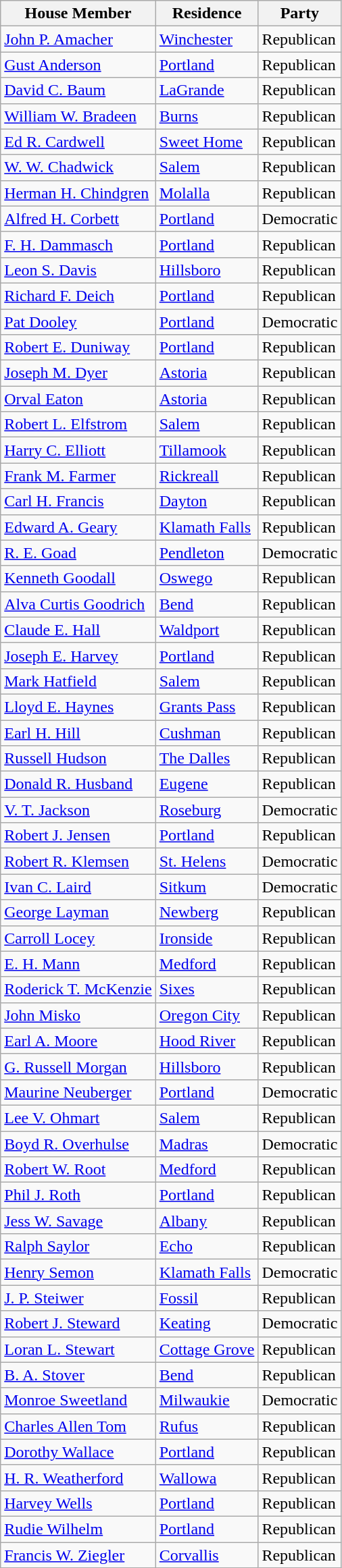<table class="wikitable">
<tr>
<th>House Member</th>
<th>Residence</th>
<th>Party</th>
</tr>
<tr>
<td><a href='#'>John P. Amacher</a></td>
<td><a href='#'>Winchester</a></td>
<td>Republican</td>
</tr>
<tr>
<td><a href='#'>Gust Anderson</a></td>
<td><a href='#'>Portland</a></td>
<td>Republican</td>
</tr>
<tr>
<td><a href='#'>David C. Baum</a></td>
<td><a href='#'>LaGrande</a></td>
<td>Republican</td>
</tr>
<tr>
<td><a href='#'>William W. Bradeen</a></td>
<td><a href='#'>Burns</a></td>
<td>Republican</td>
</tr>
<tr>
<td><a href='#'>Ed R. Cardwell</a></td>
<td><a href='#'>Sweet Home</a></td>
<td>Republican</td>
</tr>
<tr>
<td><a href='#'>W. W. Chadwick</a></td>
<td><a href='#'>Salem</a></td>
<td>Republican</td>
</tr>
<tr>
<td><a href='#'>Herman H. Chindgren</a></td>
<td><a href='#'>Molalla</a></td>
<td>Republican</td>
</tr>
<tr>
<td><a href='#'>Alfred H. Corbett</a></td>
<td><a href='#'>Portland</a></td>
<td>Democratic</td>
</tr>
<tr>
<td><a href='#'>F. H. Dammasch</a></td>
<td><a href='#'>Portland</a></td>
<td>Republican</td>
</tr>
<tr>
<td><a href='#'>Leon S. Davis</a></td>
<td><a href='#'>Hillsboro</a></td>
<td>Republican</td>
</tr>
<tr>
<td><a href='#'>Richard F. Deich</a></td>
<td><a href='#'>Portland</a></td>
<td>Republican</td>
</tr>
<tr>
<td><a href='#'>Pat Dooley</a></td>
<td><a href='#'>Portland</a></td>
<td>Democratic</td>
</tr>
<tr>
<td><a href='#'>Robert E. Duniway</a></td>
<td><a href='#'>Portland</a></td>
<td>Republican</td>
</tr>
<tr>
<td><a href='#'>Joseph M. Dyer</a></td>
<td><a href='#'>Astoria</a></td>
<td>Republican</td>
</tr>
<tr>
<td><a href='#'>Orval Eaton</a></td>
<td><a href='#'>Astoria</a></td>
<td>Republican</td>
</tr>
<tr>
<td><a href='#'>Robert L. Elfstrom</a></td>
<td><a href='#'>Salem</a></td>
<td>Republican</td>
</tr>
<tr>
<td><a href='#'>Harry C. Elliott</a></td>
<td><a href='#'>Tillamook</a></td>
<td>Republican</td>
</tr>
<tr>
<td><a href='#'>Frank M. Farmer</a></td>
<td><a href='#'>Rickreall</a></td>
<td>Republican</td>
</tr>
<tr>
<td><a href='#'>Carl H. Francis</a></td>
<td><a href='#'>Dayton</a></td>
<td>Republican</td>
</tr>
<tr>
<td><a href='#'>Edward A. Geary</a></td>
<td><a href='#'>Klamath Falls</a></td>
<td>Republican</td>
</tr>
<tr>
<td><a href='#'>R. E. Goad</a></td>
<td><a href='#'>Pendleton</a></td>
<td>Democratic</td>
</tr>
<tr>
<td><a href='#'>Kenneth Goodall</a></td>
<td><a href='#'>Oswego</a></td>
<td>Republican</td>
</tr>
<tr>
<td><a href='#'>Alva Curtis Goodrich</a></td>
<td><a href='#'>Bend</a></td>
<td>Republican</td>
</tr>
<tr>
<td><a href='#'>Claude E. Hall</a></td>
<td><a href='#'>Waldport</a></td>
<td>Republican</td>
</tr>
<tr>
<td><a href='#'>Joseph E. Harvey</a></td>
<td><a href='#'>Portland</a></td>
<td>Republican</td>
</tr>
<tr>
<td><a href='#'>Mark Hatfield</a></td>
<td><a href='#'>Salem</a></td>
<td>Republican</td>
</tr>
<tr>
<td><a href='#'>Lloyd E. Haynes</a></td>
<td><a href='#'>Grants Pass</a></td>
<td>Republican</td>
</tr>
<tr>
<td><a href='#'>Earl H. Hill</a></td>
<td><a href='#'>Cushman</a></td>
<td>Republican</td>
</tr>
<tr>
<td><a href='#'>Russell Hudson</a></td>
<td><a href='#'>The Dalles</a></td>
<td>Republican</td>
</tr>
<tr>
<td><a href='#'>Donald R. Husband</a></td>
<td><a href='#'>Eugene</a></td>
<td>Republican</td>
</tr>
<tr>
<td><a href='#'>V. T. Jackson</a></td>
<td><a href='#'>Roseburg</a></td>
<td>Democratic</td>
</tr>
<tr>
<td><a href='#'>Robert J. Jensen</a></td>
<td><a href='#'>Portland</a></td>
<td>Republican</td>
</tr>
<tr>
<td><a href='#'>Robert R. Klemsen</a></td>
<td><a href='#'>St. Helens</a></td>
<td>Democratic</td>
</tr>
<tr>
<td><a href='#'>Ivan C. Laird</a></td>
<td><a href='#'>Sitkum</a></td>
<td>Democratic</td>
</tr>
<tr>
<td><a href='#'>George Layman</a></td>
<td><a href='#'>Newberg</a></td>
<td>Republican</td>
</tr>
<tr>
<td><a href='#'>Carroll Locey</a></td>
<td><a href='#'>Ironside</a></td>
<td>Republican</td>
</tr>
<tr>
<td><a href='#'>E. H. Mann</a></td>
<td><a href='#'>Medford</a></td>
<td>Republican</td>
</tr>
<tr>
<td><a href='#'>Roderick T. McKenzie</a></td>
<td><a href='#'>Sixes</a></td>
<td>Republican</td>
</tr>
<tr>
<td><a href='#'>John Misko</a></td>
<td><a href='#'>Oregon City</a></td>
<td>Republican</td>
</tr>
<tr>
<td><a href='#'>Earl A. Moore</a></td>
<td><a href='#'>Hood River</a></td>
<td>Republican</td>
</tr>
<tr>
<td><a href='#'>G. Russell Morgan</a></td>
<td><a href='#'>Hillsboro</a></td>
<td>Republican</td>
</tr>
<tr>
<td><a href='#'>Maurine Neuberger</a></td>
<td><a href='#'>Portland</a></td>
<td>Democratic</td>
</tr>
<tr>
<td><a href='#'>Lee V. Ohmart</a></td>
<td><a href='#'>Salem</a></td>
<td>Republican</td>
</tr>
<tr>
<td><a href='#'>Boyd R. Overhulse</a></td>
<td><a href='#'>Madras</a></td>
<td>Democratic</td>
</tr>
<tr>
<td><a href='#'>Robert W. Root</a></td>
<td><a href='#'>Medford</a></td>
<td>Republican</td>
</tr>
<tr>
<td><a href='#'>Phil J. Roth</a></td>
<td><a href='#'>Portland</a></td>
<td>Republican</td>
</tr>
<tr>
<td><a href='#'>Jess W. Savage</a></td>
<td><a href='#'>Albany</a></td>
<td>Republican</td>
</tr>
<tr>
<td><a href='#'>Ralph Saylor</a></td>
<td><a href='#'>Echo</a></td>
<td>Republican</td>
</tr>
<tr>
<td><a href='#'>Henry Semon</a></td>
<td><a href='#'>Klamath Falls</a></td>
<td>Democratic</td>
</tr>
<tr>
<td><a href='#'>J. P. Steiwer</a></td>
<td><a href='#'>Fossil</a></td>
<td>Republican</td>
</tr>
<tr>
<td><a href='#'>Robert J. Steward</a></td>
<td><a href='#'>Keating</a></td>
<td>Democratic</td>
</tr>
<tr>
<td><a href='#'>Loran L. Stewart</a></td>
<td><a href='#'>Cottage Grove</a></td>
<td>Republican</td>
</tr>
<tr>
<td><a href='#'>B. A. Stover</a></td>
<td><a href='#'>Bend</a></td>
<td>Republican</td>
</tr>
<tr>
<td><a href='#'>Monroe Sweetland</a></td>
<td><a href='#'>Milwaukie</a></td>
<td>Democratic</td>
</tr>
<tr>
<td><a href='#'>Charles Allen Tom</a></td>
<td><a href='#'>Rufus</a></td>
<td>Republican</td>
</tr>
<tr>
<td><a href='#'>Dorothy Wallace</a></td>
<td><a href='#'>Portland</a></td>
<td>Republican</td>
</tr>
<tr>
<td><a href='#'>H. R. Weatherford</a></td>
<td><a href='#'>Wallowa</a></td>
<td>Republican</td>
</tr>
<tr>
<td><a href='#'>Harvey Wells</a></td>
<td><a href='#'>Portland</a></td>
<td>Republican</td>
</tr>
<tr>
<td><a href='#'>Rudie Wilhelm</a></td>
<td><a href='#'>Portland</a></td>
<td>Republican</td>
</tr>
<tr>
<td><a href='#'>Francis W. Ziegler</a></td>
<td><a href='#'>Corvallis</a></td>
<td>Republican</td>
</tr>
</table>
